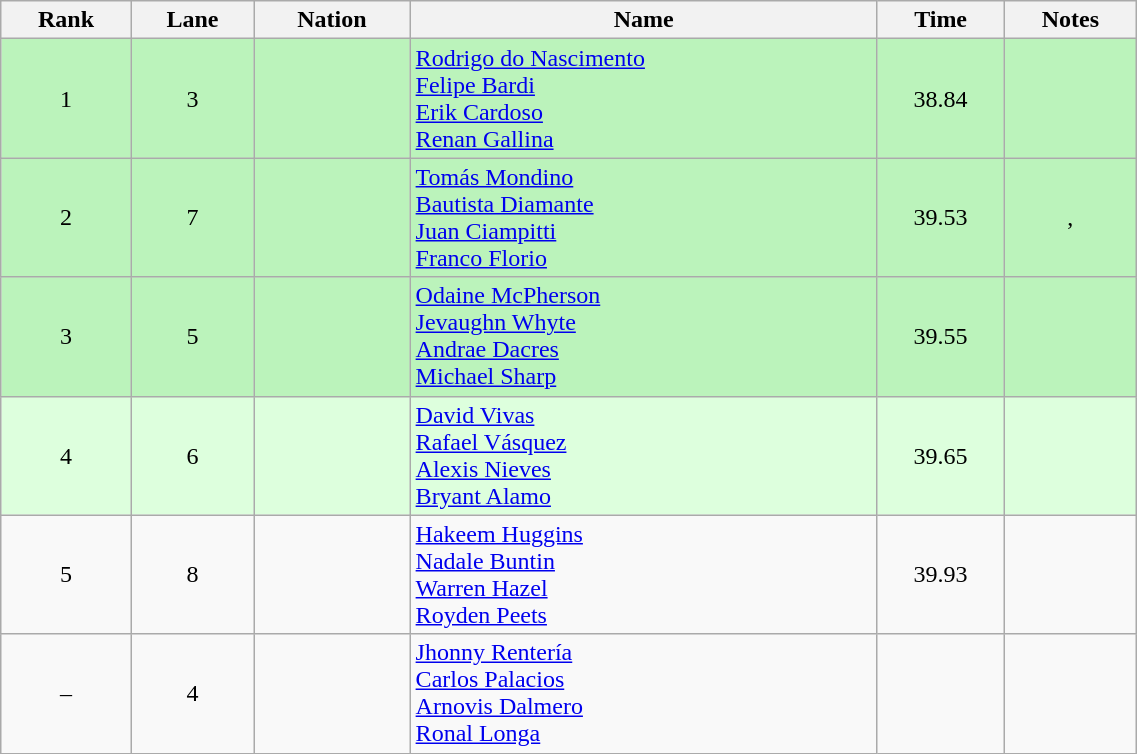<table class="wikitable sortable" style="text-align:center;width: 60%;">
<tr>
<th scope="col">Rank</th>
<th>Lane</th>
<th scope="col">Nation</th>
<th scope="col">Name</th>
<th scope="col">Time</th>
<th scope="col">Notes</th>
</tr>
<tr bgcolor="#bbf3bb">
<td>1</td>
<td>3</td>
<td align=left></td>
<td align=left><a href='#'>Rodrigo do Nascimento</a><br><a href='#'>Felipe Bardi</a><br><a href='#'>Erik Cardoso</a><br><a href='#'>Renan Gallina</a></td>
<td>38.84</td>
<td></td>
</tr>
<tr bgcolor="#bbf3bb">
<td>2</td>
<td>7</td>
<td align=left></td>
<td align=left><a href='#'>Tomás Mondino</a><br><a href='#'>Bautista Diamante</a><br><a href='#'>Juan Ciampitti</a><br><a href='#'>Franco Florio</a></td>
<td>39.53</td>
<td>, </td>
</tr>
<tr bgcolor="#bbf3bb">
<td>3</td>
<td>5</td>
<td align=left></td>
<td align=left><a href='#'>Odaine McPherson</a><br><a href='#'>Jevaughn Whyte</a><br><a href='#'>Andrae Dacres</a><br><a href='#'>Michael Sharp</a></td>
<td>39.55</td>
<td></td>
</tr>
<tr bgcolor=ddffdd>
<td>4</td>
<td>6</td>
<td align=left></td>
<td align=left><a href='#'>David Vivas</a><br><a href='#'>Rafael Vásquez</a><br><a href='#'>Alexis Nieves</a><br><a href='#'>Bryant Alamo</a></td>
<td>39.65</td>
<td></td>
</tr>
<tr>
<td>5</td>
<td>8</td>
<td align=left></td>
<td align=left><a href='#'>Hakeem Huggins</a><br><a href='#'>Nadale Buntin</a><br><a href='#'>Warren Hazel</a><br><a href='#'>Royden Peets</a></td>
<td>39.93</td>
<td></td>
</tr>
<tr>
<td>–</td>
<td>4</td>
<td align=left></td>
<td align=left><a href='#'>Jhonny Rentería</a><br><a href='#'>Carlos Palacios</a><br><a href='#'>Arnovis Dalmero</a><br><a href='#'>Ronal Longa</a></td>
<td></td>
<td></td>
</tr>
</table>
